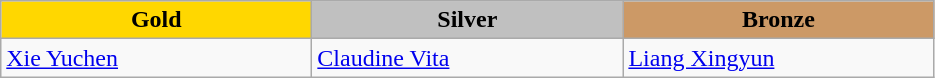<table class="wikitable" style="text-align:left">
<tr align="center">
<td width=200 bgcolor=gold><strong>Gold</strong></td>
<td width=200 bgcolor=silver><strong>Silver</strong></td>
<td width=200 bgcolor=CC9966><strong>Bronze</strong></td>
</tr>
<tr>
<td><a href='#'>Xie Yuchen</a><br></td>
<td><a href='#'>Claudine Vita</a><br></td>
<td><a href='#'>Liang Xingyun</a><br></td>
</tr>
</table>
